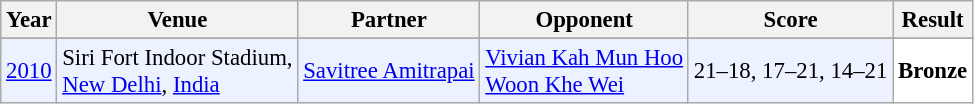<table class="sortable wikitable" style="font-size: 95%;">
<tr>
<th>Year</th>
<th>Venue</th>
<th>Partner</th>
<th>Opponent</th>
<th>Score</th>
<th>Result</th>
</tr>
<tr>
</tr>
<tr style="background:#ECF2FF">
<td align="center"><a href='#'>2010</a></td>
<td align="left">Siri Fort Indoor Stadium,<br><a href='#'>New Delhi</a>, <a href='#'>India</a></td>
<td align="left"> <a href='#'>Savitree Amitrapai</a></td>
<td align="left"> <a href='#'>Vivian Kah Mun Hoo</a><br> <a href='#'>Woon Khe Wei</a></td>
<td align="left">21–18, 17–21, 14–21</td>
<td style="text-align:left; background:white"> <strong>Bronze</strong></td>
</tr>
</table>
